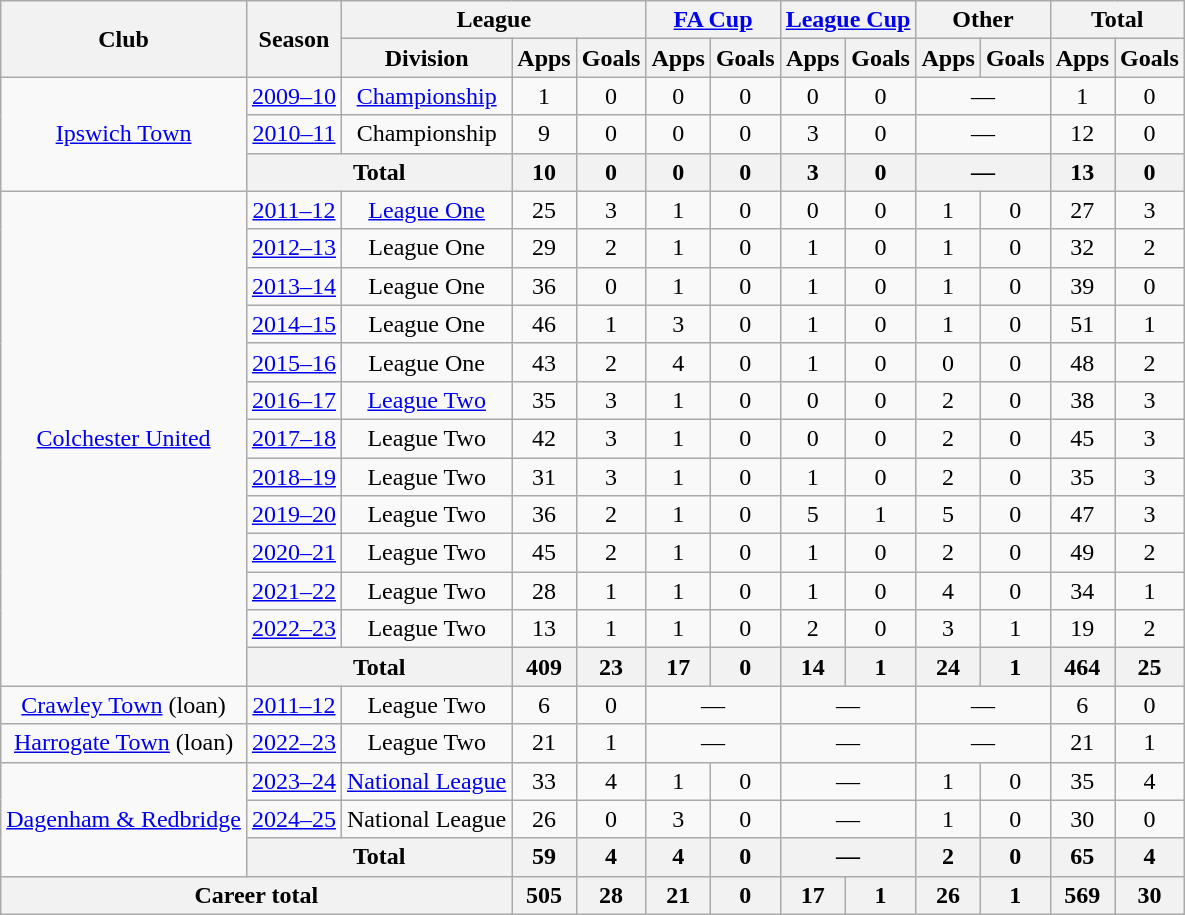<table class=wikitable style=text-align:center>
<tr>
<th rowspan=2>Club</th>
<th rowspan=2>Season</th>
<th colspan=3>League</th>
<th colspan=2><a href='#'>FA Cup</a></th>
<th colspan=2><a href='#'>League Cup</a></th>
<th colspan=2>Other</th>
<th colspan=2>Total</th>
</tr>
<tr>
<th>Division</th>
<th>Apps</th>
<th>Goals</th>
<th>Apps</th>
<th>Goals</th>
<th>Apps</th>
<th>Goals</th>
<th>Apps</th>
<th>Goals</th>
<th>Apps</th>
<th>Goals</th>
</tr>
<tr>
<td rowspan=3><a href='#'>Ipswich Town</a></td>
<td><a href='#'>2009–10</a></td>
<td><a href='#'>Championship</a></td>
<td>1</td>
<td>0</td>
<td>0</td>
<td>0</td>
<td>0</td>
<td>0</td>
<td colspan=2>—</td>
<td>1</td>
<td>0</td>
</tr>
<tr>
<td><a href='#'>2010–11</a></td>
<td>Championship</td>
<td>9</td>
<td>0</td>
<td>0</td>
<td>0</td>
<td>3</td>
<td>0</td>
<td colspan=2>—</td>
<td>12</td>
<td>0</td>
</tr>
<tr>
<th colspan=2>Total</th>
<th>10</th>
<th>0</th>
<th>0</th>
<th>0</th>
<th>3</th>
<th>0</th>
<th colspan=2>—</th>
<th>13</th>
<th>0</th>
</tr>
<tr>
<td rowspan=13><a href='#'>Colchester United</a></td>
<td><a href='#'>2011–12</a></td>
<td><a href='#'>League One</a></td>
<td>25</td>
<td>3</td>
<td>1</td>
<td>0</td>
<td>0</td>
<td>0</td>
<td>1</td>
<td>0</td>
<td>27</td>
<td>3</td>
</tr>
<tr>
<td><a href='#'>2012–13</a></td>
<td>League One</td>
<td>29</td>
<td>2</td>
<td>1</td>
<td>0</td>
<td>1</td>
<td>0</td>
<td>1</td>
<td>0</td>
<td>32</td>
<td>2</td>
</tr>
<tr>
<td><a href='#'>2013–14</a></td>
<td>League One</td>
<td>36</td>
<td>0</td>
<td>1</td>
<td>0</td>
<td>1</td>
<td>0</td>
<td>1</td>
<td>0</td>
<td>39</td>
<td>0</td>
</tr>
<tr>
<td><a href='#'>2014–15</a></td>
<td>League One</td>
<td>46</td>
<td>1</td>
<td>3</td>
<td>0</td>
<td>1</td>
<td>0</td>
<td>1</td>
<td>0</td>
<td>51</td>
<td>1</td>
</tr>
<tr>
<td><a href='#'>2015–16</a></td>
<td>League One</td>
<td>43</td>
<td>2</td>
<td>4</td>
<td>0</td>
<td>1</td>
<td>0</td>
<td>0</td>
<td>0</td>
<td>48</td>
<td>2</td>
</tr>
<tr>
<td><a href='#'>2016–17</a></td>
<td><a href='#'>League Two</a></td>
<td>35</td>
<td>3</td>
<td>1</td>
<td>0</td>
<td>0</td>
<td>0</td>
<td>2</td>
<td>0</td>
<td>38</td>
<td>3</td>
</tr>
<tr>
<td><a href='#'>2017–18</a></td>
<td>League Two</td>
<td>42</td>
<td>3</td>
<td>1</td>
<td>0</td>
<td>0</td>
<td>0</td>
<td>2</td>
<td>0</td>
<td>45</td>
<td>3</td>
</tr>
<tr>
<td><a href='#'>2018–19</a></td>
<td>League Two</td>
<td>31</td>
<td>3</td>
<td>1</td>
<td>0</td>
<td>1</td>
<td>0</td>
<td>2</td>
<td>0</td>
<td>35</td>
<td>3</td>
</tr>
<tr>
<td><a href='#'>2019–20</a></td>
<td>League Two</td>
<td>36</td>
<td>2</td>
<td>1</td>
<td>0</td>
<td>5</td>
<td>1</td>
<td>5</td>
<td>0</td>
<td>47</td>
<td>3</td>
</tr>
<tr>
<td><a href='#'>2020–21</a></td>
<td>League Two</td>
<td>45</td>
<td>2</td>
<td>1</td>
<td>0</td>
<td>1</td>
<td>0</td>
<td>2</td>
<td>0</td>
<td>49</td>
<td>2</td>
</tr>
<tr>
<td><a href='#'>2021–22</a></td>
<td>League Two</td>
<td>28</td>
<td>1</td>
<td>1</td>
<td>0</td>
<td>1</td>
<td>0</td>
<td>4</td>
<td>0</td>
<td>34</td>
<td>1</td>
</tr>
<tr>
<td><a href='#'>2022–23</a></td>
<td>League Two</td>
<td>13</td>
<td>1</td>
<td>1</td>
<td>0</td>
<td>2</td>
<td>0</td>
<td>3</td>
<td>1</td>
<td>19</td>
<td>2</td>
</tr>
<tr>
<th colspan=2>Total</th>
<th>409</th>
<th>23</th>
<th>17</th>
<th>0</th>
<th>14</th>
<th>1</th>
<th>24</th>
<th>1</th>
<th>464</th>
<th>25</th>
</tr>
<tr>
<td><a href='#'>Crawley Town</a> (loan)</td>
<td><a href='#'>2011–12</a></td>
<td>League Two</td>
<td>6</td>
<td>0</td>
<td colspan=2>—</td>
<td colspan=2>—</td>
<td colspan=2>—</td>
<td>6</td>
<td>0</td>
</tr>
<tr>
<td><a href='#'>Harrogate Town</a> (loan)</td>
<td><a href='#'>2022–23</a></td>
<td>League Two</td>
<td>21</td>
<td>1</td>
<td colspan=2>—</td>
<td colspan=2>—</td>
<td colspan=2>—</td>
<td>21</td>
<td>1</td>
</tr>
<tr>
<td rowspan=3><a href='#'>Dagenham & Redbridge</a></td>
<td><a href='#'>2023–24</a></td>
<td><a href='#'>National League</a></td>
<td>33</td>
<td>4</td>
<td>1</td>
<td>0</td>
<td colspan=2>—</td>
<td>1</td>
<td>0</td>
<td>35</td>
<td>4</td>
</tr>
<tr>
<td><a href='#'>2024–25</a></td>
<td>National League</td>
<td>26</td>
<td>0</td>
<td>3</td>
<td>0</td>
<td colspan=2>—</td>
<td>1</td>
<td>0</td>
<td>30</td>
<td>0</td>
</tr>
<tr>
<th colspan=2>Total</th>
<th>59</th>
<th>4</th>
<th>4</th>
<th>0</th>
<th colspan=2>—</th>
<th>2</th>
<th>0</th>
<th>65</th>
<th>4</th>
</tr>
<tr>
<th colspan=3>Career total</th>
<th>505</th>
<th>28</th>
<th>21</th>
<th>0</th>
<th>17</th>
<th>1</th>
<th>26</th>
<th>1</th>
<th>569</th>
<th>30</th>
</tr>
</table>
